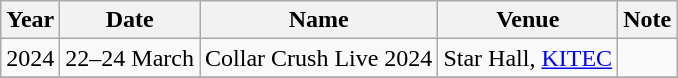<table class="wikitable plainrowheaders">
<tr>
<th scope="col">Year</th>
<th scope="col">Date</th>
<th scope="col">Name</th>
<th scope="col">Venue</th>
<th scope="col">Note</th>
</tr>
<tr>
<td>2024</td>
<td>22–24 March</td>
<td>Collar Crush Live 2024</td>
<td>Star Hall, <a href='#'>KITEC</a></td>
<td></td>
</tr>
<tr>
</tr>
</table>
